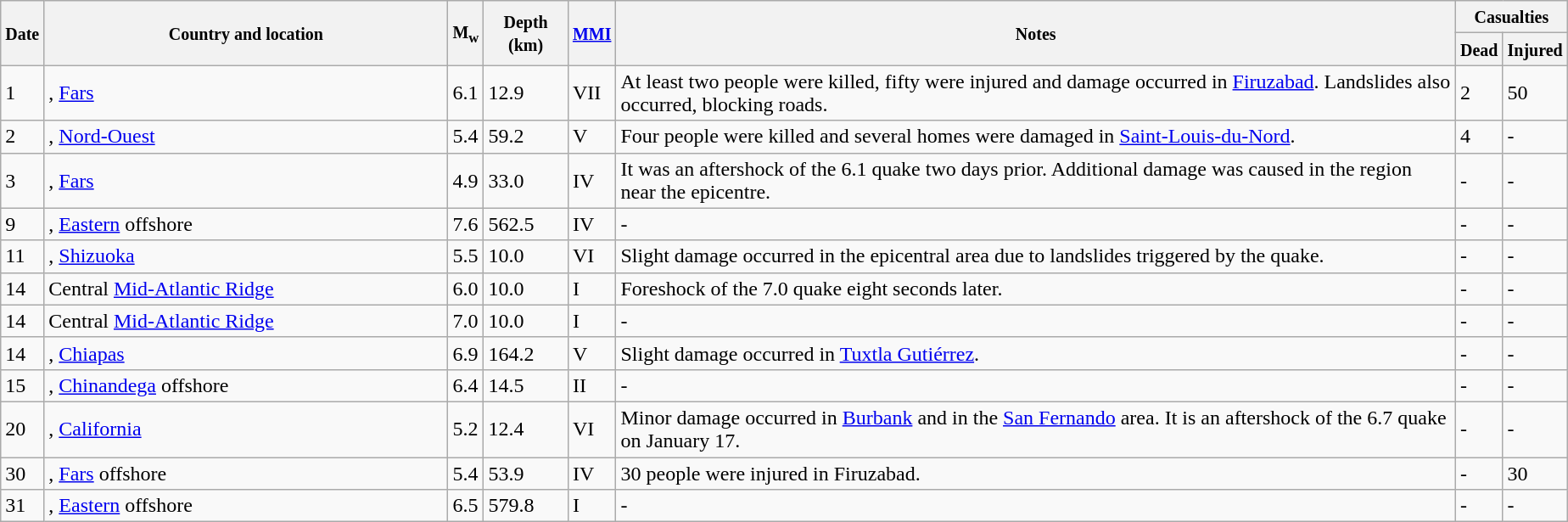<table class="wikitable sortable" style="border:1px black; margin-left:1em;">
<tr>
<th rowspan="2"><small>Date</small></th>
<th rowspan="2" style="width: 310px"><small>Country and location</small></th>
<th rowspan="2"><small>M<sub>w</sub></small></th>
<th rowspan="2"><small>Depth (km)</small></th>
<th rowspan="2"><small><a href='#'>MMI</a></small></th>
<th rowspan="2" class="unsortable"><small>Notes</small></th>
<th colspan="2"><small>Casualties</small></th>
</tr>
<tr>
<th><small>Dead</small></th>
<th><small>Injured</small></th>
</tr>
<tr>
<td>1</td>
<td>, <a href='#'>Fars</a></td>
<td>6.1</td>
<td>12.9</td>
<td>VII</td>
<td>At least two people were killed, fifty were injured and damage occurred in <a href='#'>Firuzabad</a>. Landslides also occurred, blocking roads.</td>
<td>2</td>
<td>50</td>
</tr>
<tr>
<td>2</td>
<td>, <a href='#'>Nord-Ouest</a></td>
<td>5.4</td>
<td>59.2</td>
<td>V</td>
<td>Four people were killed and several homes were damaged in <a href='#'>Saint-Louis-du-Nord</a>.</td>
<td>4</td>
<td>-</td>
</tr>
<tr>
<td>3</td>
<td>, <a href='#'>Fars</a></td>
<td>4.9</td>
<td>33.0</td>
<td>IV</td>
<td>It was an aftershock of the 6.1 quake two days prior. Additional damage was caused in the region near the epicentre.</td>
<td>-</td>
<td>-</td>
</tr>
<tr>
<td>9</td>
<td>, <a href='#'>Eastern</a> offshore</td>
<td>7.6</td>
<td>562.5</td>
<td>IV</td>
<td>-</td>
<td>-</td>
<td>-</td>
</tr>
<tr>
<td>11</td>
<td>, <a href='#'>Shizuoka</a></td>
<td>5.5</td>
<td>10.0</td>
<td>VI</td>
<td>Slight damage occurred in the epicentral area due to landslides triggered by the quake.</td>
<td>-</td>
<td>-</td>
</tr>
<tr>
<td>14</td>
<td>Central <a href='#'>Mid-Atlantic Ridge</a></td>
<td>6.0</td>
<td>10.0</td>
<td>I</td>
<td>Foreshock of the 7.0 quake eight seconds later.</td>
<td>-</td>
<td>-</td>
</tr>
<tr>
<td>14</td>
<td>Central <a href='#'>Mid-Atlantic Ridge</a></td>
<td>7.0</td>
<td>10.0</td>
<td>I</td>
<td>-</td>
<td>-</td>
<td>-</td>
</tr>
<tr>
<td>14</td>
<td>, <a href='#'>Chiapas</a></td>
<td>6.9</td>
<td>164.2</td>
<td>V</td>
<td>Slight damage occurred in <a href='#'>Tuxtla Gutiérrez</a>.</td>
<td>-</td>
<td>-</td>
</tr>
<tr>
<td>15</td>
<td>, <a href='#'>Chinandega</a> offshore</td>
<td>6.4</td>
<td>14.5</td>
<td>II</td>
<td>-</td>
<td>-</td>
<td>-</td>
</tr>
<tr>
<td>20</td>
<td>, <a href='#'>California</a></td>
<td>5.2</td>
<td>12.4</td>
<td>VI</td>
<td>Minor damage occurred in <a href='#'>Burbank</a> and in the <a href='#'>San Fernando</a> area. It is an aftershock of the 6.7 quake on January 17.</td>
<td>-</td>
<td>-</td>
</tr>
<tr>
<td>30</td>
<td>, <a href='#'>Fars</a> offshore</td>
<td>5.4</td>
<td>53.9</td>
<td>IV</td>
<td>30 people were injured in Firuzabad.</td>
<td>-</td>
<td>30</td>
</tr>
<tr>
<td>31</td>
<td>, <a href='#'>Eastern</a> offshore</td>
<td>6.5</td>
<td>579.8</td>
<td>I</td>
<td>-</td>
<td>-</td>
<td>-</td>
</tr>
<tr>
</tr>
</table>
